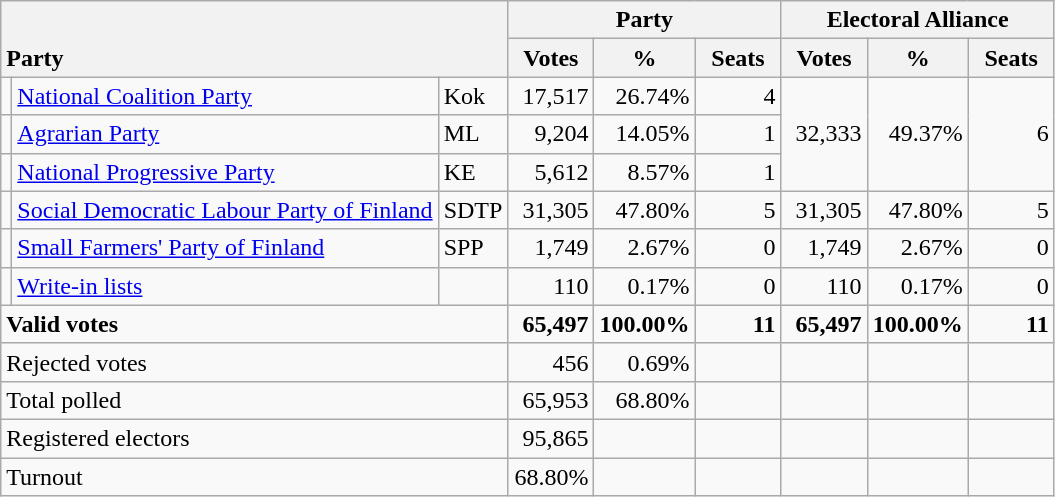<table class="wikitable" border="1" style="text-align:right;">
<tr>
<th style="text-align:left;" valign=bottom rowspan=2 colspan=3>Party</th>
<th colspan=3>Party</th>
<th colspan=3>Electoral Alliance</th>
</tr>
<tr>
<th align=center valign=bottom width="50">Votes</th>
<th align=center valign=bottom width="50">%</th>
<th align=center valign=bottom width="50">Seats</th>
<th align=center valign=bottom width="50">Votes</th>
<th align=center valign=bottom width="50">%</th>
<th align=center valign=bottom width="50">Seats</th>
</tr>
<tr>
<td></td>
<td align=left><a href='#'>National Coalition Party</a></td>
<td align=left>Kok</td>
<td>17,517</td>
<td>26.74%</td>
<td>4</td>
<td rowspan=3>32,333</td>
<td rowspan=3>49.37%</td>
<td rowspan=3>6</td>
</tr>
<tr>
<td></td>
<td align=left><a href='#'>Agrarian Party</a></td>
<td align=left>ML</td>
<td>9,204</td>
<td>14.05%</td>
<td>1</td>
</tr>
<tr>
<td></td>
<td align=left><a href='#'>National Progressive Party</a></td>
<td align=left>KE</td>
<td>5,612</td>
<td>8.57%</td>
<td>1</td>
</tr>
<tr>
<td></td>
<td align=left style="white-space: nowrap;"><a href='#'>Social Democratic Labour Party of Finland</a></td>
<td align=left>SDTP</td>
<td>31,305</td>
<td>47.80%</td>
<td>5</td>
<td>31,305</td>
<td>47.80%</td>
<td>5</td>
</tr>
<tr>
<td></td>
<td align=left><a href='#'>Small Farmers' Party of Finland</a></td>
<td align=left>SPP</td>
<td>1,749</td>
<td>2.67%</td>
<td>0</td>
<td>1,749</td>
<td>2.67%</td>
<td>0</td>
</tr>
<tr>
<td></td>
<td align=left><a href='#'>Write-in lists</a></td>
<td align=left></td>
<td>110</td>
<td>0.17%</td>
<td>0</td>
<td>110</td>
<td>0.17%</td>
<td>0</td>
</tr>
<tr style="font-weight:bold">
<td align=left colspan=3>Valid votes</td>
<td>65,497</td>
<td>100.00%</td>
<td>11</td>
<td>65,497</td>
<td>100.00%</td>
<td>11</td>
</tr>
<tr>
<td align=left colspan=3>Rejected votes</td>
<td>456</td>
<td>0.69%</td>
<td></td>
<td></td>
<td></td>
<td></td>
</tr>
<tr>
<td align=left colspan=3>Total polled</td>
<td>65,953</td>
<td>68.80%</td>
<td></td>
<td></td>
<td></td>
<td></td>
</tr>
<tr>
<td align=left colspan=3>Registered electors</td>
<td>95,865</td>
<td></td>
<td></td>
<td></td>
<td></td>
<td></td>
</tr>
<tr>
<td align=left colspan=3>Turnout</td>
<td>68.80%</td>
<td></td>
<td></td>
<td></td>
<td></td>
<td></td>
</tr>
</table>
